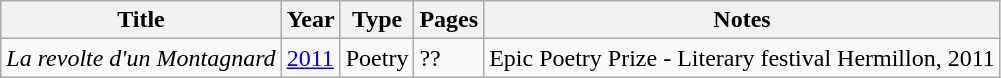<table class="wikitable sortable">
<tr>
<th>Title</th>
<th>Year</th>
<th>Type</th>
<th>Pages</th>
<th>Notes</th>
</tr>
<tr>
<td><em>La revolte d'un Montagnard</em></td>
<td><a href='#'>2011</a></td>
<td>Poetry</td>
<td>??</td>
<td>Epic Poetry Prize - Literary festival Hermillon, 2011</td>
</tr>
</table>
